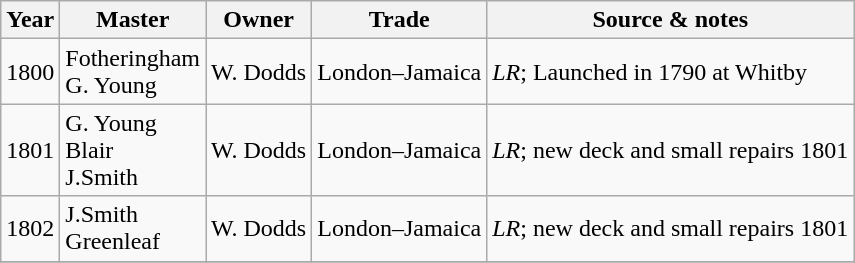<table class="sortable wikitable">
<tr>
<th>Year</th>
<th>Master</th>
<th>Owner</th>
<th>Trade</th>
<th>Source & notes</th>
</tr>
<tr>
<td>1800</td>
<td>Fotheringham<br>G. Young</td>
<td>W. Dodds</td>
<td>London–Jamaica</td>
<td><em>LR</em>; Launched in 1790 at Whitby</td>
</tr>
<tr>
<td>1801</td>
<td>G. Young<br>Blair<br>J.Smith</td>
<td>W. Dodds</td>
<td>London–Jamaica</td>
<td><em>LR</em>; new deck and small repairs 1801</td>
</tr>
<tr>
<td>1802</td>
<td>J.Smith<br>Greenleaf</td>
<td>W. Dodds</td>
<td>London–Jamaica</td>
<td><em>LR</em>; new deck and small repairs 1801</td>
</tr>
<tr>
</tr>
</table>
